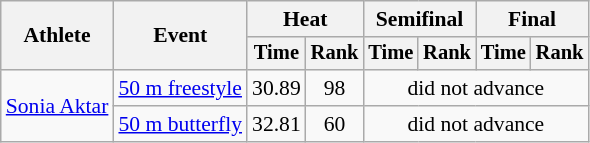<table class=wikitable style="font-size:90%">
<tr>
<th rowspan="2">Athlete</th>
<th rowspan="2">Event</th>
<th colspan="2">Heat</th>
<th colspan="2">Semifinal</th>
<th colspan="2">Final</th>
</tr>
<tr style="font-size:95%">
<th>Time</th>
<th>Rank</th>
<th>Time</th>
<th>Rank</th>
<th>Time</th>
<th>Rank</th>
</tr>
<tr align=center>
<td align=left rowspan=2><a href='#'>Sonia Aktar</a></td>
<td align=left><a href='#'>50 m freestyle</a></td>
<td>30.89</td>
<td>98</td>
<td colspan=4>did not advance</td>
</tr>
<tr align=center>
<td align=left><a href='#'>50 m butterfly</a></td>
<td>32.81</td>
<td>60</td>
<td colspan=4>did not advance</td>
</tr>
</table>
